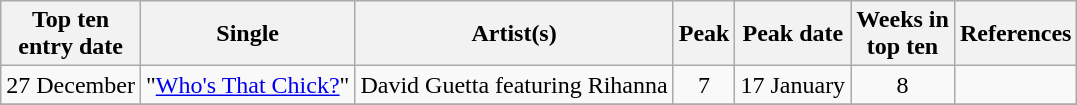<table class="wikitable sortable">
<tr>
<th>Top ten<br>entry date</th>
<th>Single</th>
<th>Artist(s)</th>
<th data-sort-type="number">Peak</th>
<th>Peak date</th>
<th data-sort-type="number">Weeks in<br>top ten</th>
<th>References</th>
</tr>
<tr>
<td>27 December</td>
<td>"<a href='#'>Who's That Chick?</a>"</td>
<td>David Guetta featuring Rihanna</td>
<td style="text-align:center;">7</td>
<td>17 January</td>
<td style="text-align:center;">8</td>
<td style="text-align:center;"></td>
</tr>
<tr>
</tr>
</table>
